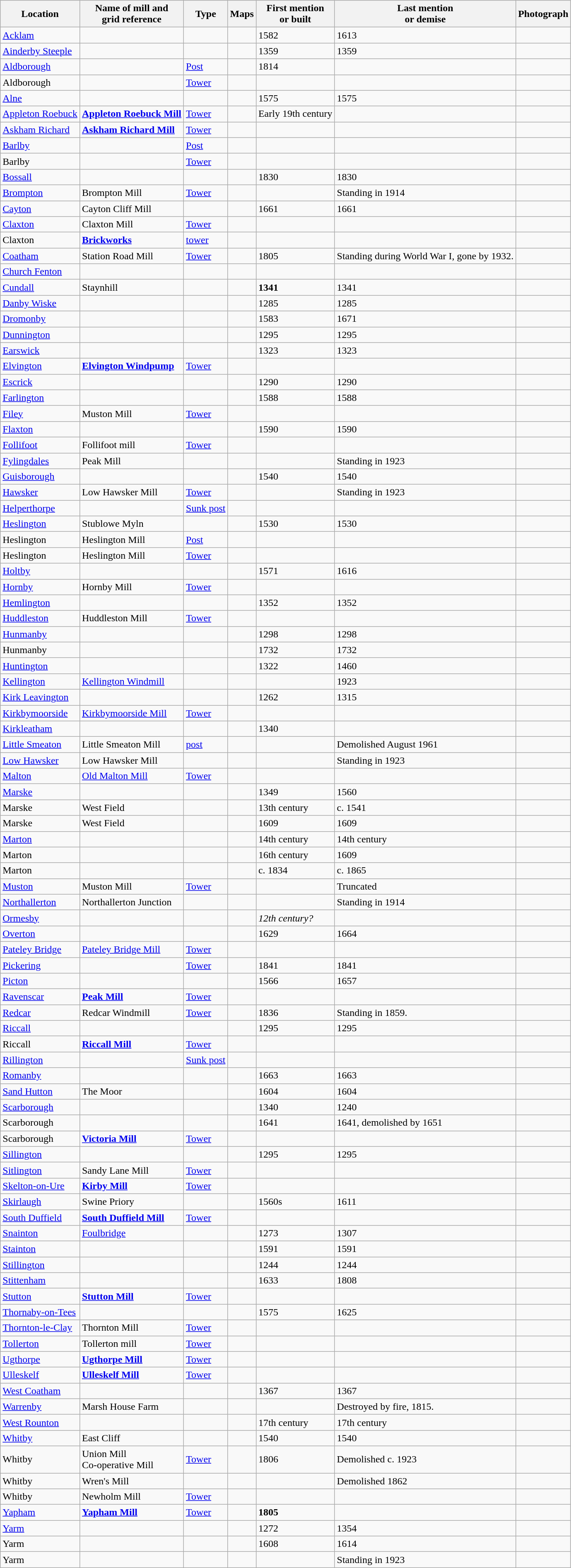<table class="wikitable">
<tr>
<th>Location</th>
<th>Name of mill and<br>grid reference</th>
<th>Type</th>
<th>Maps</th>
<th>First mention<br>or built</th>
<th>Last mention<br> or demise</th>
<th>Photograph</th>
</tr>
<tr>
<td><a href='#'>Acklam</a></td>
<td></td>
<td></td>
<td></td>
<td>1582</td>
<td>1613</td>
<td></td>
</tr>
<tr>
<td><a href='#'>Ainderby Steeple</a></td>
<td></td>
<td></td>
<td></td>
<td>1359</td>
<td>1359</td>
<td></td>
</tr>
<tr>
<td><a href='#'>Aldborough</a></td>
<td></td>
<td><a href='#'>Post</a></td>
<td></td>
<td>1814</td>
<td></td>
<td></td>
</tr>
<tr>
<td>Aldborough</td>
<td></td>
<td><a href='#'>Tower</a></td>
<td></td>
<td></td>
<td></td>
<td></td>
</tr>
<tr>
<td><a href='#'>Alne</a></td>
<td></td>
<td></td>
<td></td>
<td>1575</td>
<td>1575</td>
<td></td>
</tr>
<tr>
<td><a href='#'>Appleton Roebuck</a></td>
<td><strong><a href='#'>Appleton Roebuck Mill</a></strong><br></td>
<td><a href='#'>Tower</a></td>
<td></td>
<td>Early 19th century</td>
<td></td>
<td></td>
</tr>
<tr>
<td><a href='#'>Askham Richard</a></td>
<td><strong><a href='#'>Askham Richard Mill</a></strong><br></td>
<td><a href='#'>Tower</a></td>
<td></td>
<td></td>
<td></td>
<td></td>
</tr>
<tr>
<td><a href='#'>Barlby</a></td>
<td></td>
<td><a href='#'>Post</a></td>
<td></td>
<td></td>
<td></td>
<td></td>
</tr>
<tr>
<td>Barlby</td>
<td></td>
<td><a href='#'>Tower</a></td>
<td></td>
<td></td>
<td></td>
<td></td>
</tr>
<tr>
<td><a href='#'>Bossall</a></td>
<td></td>
<td></td>
<td></td>
<td>1830</td>
<td>1830</td>
<td></td>
</tr>
<tr>
<td><a href='#'>Brompton</a></td>
<td>Brompton Mill<br></td>
<td><a href='#'>Tower</a></td>
<td></td>
<td></td>
<td>Standing in 1914<br></td>
<td></td>
</tr>
<tr>
<td><a href='#'>Cayton</a></td>
<td>Cayton Cliff Mill</td>
<td></td>
<td></td>
<td>1661</td>
<td>1661</td>
<td></td>
</tr>
<tr>
<td><a href='#'>Claxton</a></td>
<td>Claxton Mill<br></td>
<td><a href='#'>Tower</a></td>
<td></td>
<td></td>
<td></td>
<td></td>
</tr>
<tr>
<td>Claxton</td>
<td><strong><a href='#'>Brickworks</a></strong></td>
<td><a href='#'>tower</a></td>
<td></td>
<td></td>
<td></td>
<td></td>
</tr>
<tr>
<td><a href='#'>Coatham</a></td>
<td>Station Road Mill</td>
<td><a href='#'>Tower</a></td>
<td></td>
<td>1805</td>
<td>Standing during World War I, gone by 1932.</td>
<td></td>
</tr>
<tr>
<td><a href='#'>Church Fenton</a></td>
<td></td>
<td></td>
<td></td>
<td></td>
<td></td>
<td></td>
</tr>
<tr>
<td><a href='#'>Cundall</a></td>
<td>Staynhill</td>
<td></td>
<td></td>
<td><strong>1341</strong></td>
<td>1341</td>
<td></td>
</tr>
<tr>
<td><a href='#'>Danby Wiske</a></td>
<td></td>
<td></td>
<td></td>
<td>1285</td>
<td>1285</td>
<td></td>
</tr>
<tr>
<td><a href='#'>Dromonby</a></td>
<td></td>
<td></td>
<td></td>
<td>1583</td>
<td>1671</td>
<td></td>
</tr>
<tr>
<td><a href='#'>Dunnington</a></td>
<td></td>
<td></td>
<td></td>
<td>1295</td>
<td>1295</td>
<td></td>
</tr>
<tr>
<td><a href='#'>Earswick</a></td>
<td></td>
<td></td>
<td></td>
<td>1323</td>
<td>1323</td>
<td></td>
</tr>
<tr>
<td><a href='#'>Elvington</a></td>
<td><strong><a href='#'>Elvington Windpump</a></strong><br></td>
<td><a href='#'>Tower</a></td>
<td></td>
<td></td>
<td></td>
<td></td>
</tr>
<tr>
<td><a href='#'>Escrick</a></td>
<td></td>
<td></td>
<td></td>
<td>1290</td>
<td>1290</td>
<td></td>
</tr>
<tr>
<td><a href='#'>Farlington</a></td>
<td></td>
<td></td>
<td></td>
<td>1588</td>
<td>1588</td>
<td></td>
</tr>
<tr>
<td><a href='#'>Filey</a></td>
<td>Muston Mill<br></td>
<td><a href='#'>Tower</a></td>
<td></td>
<td></td>
<td></td>
<td></td>
</tr>
<tr>
<td><a href='#'>Flaxton</a></td>
<td></td>
<td></td>
<td></td>
<td>1590</td>
<td>1590</td>
<td></td>
</tr>
<tr>
<td><a href='#'>Follifoot</a></td>
<td>Follifoot mill<br></td>
<td><a href='#'>Tower</a></td>
<td></td>
<td></td>
<td></td>
<td></td>
</tr>
<tr>
<td><a href='#'>Fylingdales</a></td>
<td>Peak Mill</td>
<td></td>
<td></td>
<td></td>
<td>Standing in 1923</td>
<td></td>
</tr>
<tr>
<td><a href='#'>Guisborough</a></td>
<td></td>
<td></td>
<td></td>
<td>1540</td>
<td>1540</td>
<td></td>
</tr>
<tr>
<td><a href='#'>Hawsker</a></td>
<td>Low Hawsker Mill <br></td>
<td><a href='#'>Tower</a></td>
<td></td>
<td></td>
<td>Standing in 1923</td>
<td></td>
</tr>
<tr>
<td><a href='#'>Helperthorpe</a></td>
<td></td>
<td><a href='#'>Sunk post</a></td>
<td></td>
<td></td>
<td></td>
<td></td>
</tr>
<tr>
<td><a href='#'>Heslington</a></td>
<td>Stublowe Myln</td>
<td></td>
<td></td>
<td>1530</td>
<td>1530</td>
<td></td>
</tr>
<tr>
<td>Heslington</td>
<td>Heslington Mill</td>
<td><a href='#'>Post</a></td>
<td></td>
<td></td>
<td></td>
<td></td>
</tr>
<tr>
<td>Heslington</td>
<td>Heslington Mill</td>
<td><a href='#'>Tower</a></td>
<td></td>
<td></td>
<td></td>
<td></td>
</tr>
<tr>
<td><a href='#'>Holtby</a></td>
<td></td>
<td></td>
<td></td>
<td>1571</td>
<td>1616</td>
<td></td>
</tr>
<tr>
<td><a href='#'>Hornby</a></td>
<td>Hornby Mill<br></td>
<td><a href='#'>Tower</a></td>
<td></td>
<td></td>
<td></td>
<td></td>
</tr>
<tr>
<td><a href='#'>Hemlington</a></td>
<td></td>
<td></td>
<td></td>
<td>1352</td>
<td>1352</td>
<td></td>
</tr>
<tr>
<td><a href='#'>Huddleston</a></td>
<td>Huddleston Mill<br></td>
<td><a href='#'>Tower</a></td>
<td></td>
<td></td>
<td></td>
<td></td>
</tr>
<tr>
<td><a href='#'>Hunmanby</a></td>
<td></td>
<td></td>
<td></td>
<td>1298</td>
<td>1298</td>
<td></td>
</tr>
<tr>
<td>Hunmanby</td>
<td></td>
<td></td>
<td></td>
<td>1732</td>
<td>1732</td>
<td></td>
</tr>
<tr>
<td><a href='#'>Huntington</a></td>
<td></td>
<td></td>
<td></td>
<td>1322</td>
<td>1460</td>
<td></td>
</tr>
<tr>
<td><a href='#'>Kellington</a></td>
<td><a href='#'>Kellington Windmill</a> <br></td>
<td></td>
<td></td>
<td></td>
<td>1923 </td>
<td></td>
</tr>
<tr>
<td><a href='#'>Kirk Leavington</a></td>
<td></td>
<td></td>
<td></td>
<td>1262</td>
<td>1315</td>
<td></td>
</tr>
<tr>
<td><a href='#'>Kirkbymoorside</a></td>
<td><a href='#'>Kirkbymoorside Mill</a><br></td>
<td><a href='#'>Tower</a></td>
<td></td>
<td></td>
<td></td>
<td></td>
</tr>
<tr>
<td><a href='#'>Kirkleatham</a></td>
<td></td>
<td></td>
<td></td>
<td>1340</td>
<td></td>
<td></td>
</tr>
<tr>
<td><a href='#'>Little Smeaton</a></td>
<td>Little Smeaton Mill</td>
<td><a href='#'>post</a></td>
<td></td>
<td></td>
<td>Demolished August 1961</td>
<td></td>
</tr>
<tr>
<td><a href='#'>Low Hawsker</a></td>
<td>Low Hawsker Mill</td>
<td></td>
<td></td>
<td></td>
<td>Standing in 1923</td>
<td></td>
</tr>
<tr>
<td><a href='#'>Malton</a></td>
<td><a href='#'>Old Malton Mill</a><br></td>
<td><a href='#'>Tower</a></td>
<td></td>
<td></td>
<td></td>
<td></td>
</tr>
<tr>
<td><a href='#'>Marske</a></td>
<td></td>
<td></td>
<td></td>
<td>1349</td>
<td>1560</td>
<td></td>
</tr>
<tr>
<td>Marske</td>
<td>West Field</td>
<td></td>
<td></td>
<td>13th century</td>
<td>c. 1541</td>
<td></td>
</tr>
<tr>
<td>Marske</td>
<td>West Field</td>
<td></td>
<td></td>
<td>1609</td>
<td>1609</td>
<td></td>
</tr>
<tr>
<td><a href='#'>Marton</a></td>
<td></td>
<td></td>
<td></td>
<td>14th century</td>
<td>14th century</td>
<td></td>
</tr>
<tr>
<td>Marton</td>
<td></td>
<td></td>
<td></td>
<td>16th century</td>
<td>1609</td>
<td></td>
</tr>
<tr>
<td>Marton</td>
<td></td>
<td></td>
<td></td>
<td>c. 1834</td>
<td>c. 1865</td>
<td></td>
</tr>
<tr>
<td><a href='#'>Muston</a></td>
<td>Muston Mill<br></td>
<td><a href='#'>Tower</a></td>
<td></td>
<td></td>
<td>Truncated</td>
<td></td>
</tr>
<tr>
<td><a href='#'>Northallerton</a></td>
<td>Northallerton Junction</td>
<td></td>
<td></td>
<td></td>
<td>Standing in 1914</td>
<td></td>
</tr>
<tr>
<td><a href='#'>Ormesby</a></td>
<td></td>
<td></td>
<td></td>
<td><em>12th century?</em></td>
<td></td>
<td></td>
</tr>
<tr>
<td><a href='#'>Overton</a></td>
<td></td>
<td></td>
<td></td>
<td>1629</td>
<td>1664</td>
<td></td>
</tr>
<tr>
<td><a href='#'>Pateley Bridge</a></td>
<td><a href='#'>Pateley Bridge Mill</a><br></td>
<td><a href='#'>Tower</a></td>
<td></td>
<td></td>
<td></td>
<td></td>
</tr>
<tr>
<td><a href='#'>Pickering</a></td>
<td></td>
<td><a href='#'>Tower</a></td>
<td></td>
<td>1841</td>
<td>1841</td>
<td></td>
</tr>
<tr>
<td><a href='#'>Picton</a></td>
<td></td>
<td></td>
<td></td>
<td>1566</td>
<td>1657</td>
<td></td>
</tr>
<tr>
<td><a href='#'>Ravenscar</a></td>
<td><strong><a href='#'>Peak Mill</a></strong><br></td>
<td><a href='#'>Tower</a></td>
<td></td>
<td></td>
<td></td>
<td></td>
</tr>
<tr>
<td><a href='#'>Redcar</a></td>
<td>Redcar Windmill<br></td>
<td><a href='#'>Tower</a></td>
<td></td>
<td>1836</td>
<td>Standing in 1859.</td>
<td></td>
</tr>
<tr>
<td><a href='#'>Riccall</a></td>
<td></td>
<td></td>
<td></td>
<td>1295</td>
<td>1295</td>
<td></td>
</tr>
<tr>
<td>Riccall</td>
<td><strong><a href='#'>Riccall Mill</a></strong><br></td>
<td><a href='#'>Tower</a></td>
<td></td>
<td></td>
<td></td>
<td></td>
</tr>
<tr>
<td><a href='#'>Rillington</a></td>
<td></td>
<td><a href='#'>Sunk post</a></td>
<td></td>
<td></td>
<td></td>
<td></td>
</tr>
<tr>
<td><a href='#'>Romanby</a></td>
<td></td>
<td></td>
<td></td>
<td>1663</td>
<td>1663</td>
<td></td>
</tr>
<tr>
<td><a href='#'>Sand Hutton</a></td>
<td>The Moor</td>
<td></td>
<td></td>
<td>1604</td>
<td>1604</td>
<td></td>
</tr>
<tr>
<td><a href='#'>Scarborough</a></td>
<td></td>
<td></td>
<td></td>
<td>1340</td>
<td>1240</td>
<td></td>
</tr>
<tr>
<td>Scarborough</td>
<td></td>
<td></td>
<td></td>
<td>1641</td>
<td>1641, demolished by 1651</td>
<td></td>
</tr>
<tr>
<td>Scarborough</td>
<td><strong><a href='#'>Victoria Mill</a></strong><br></td>
<td><a href='#'>Tower</a></td>
<td></td>
<td></td>
<td></td>
<td></td>
</tr>
<tr>
<td><a href='#'>Sillington</a></td>
<td></td>
<td></td>
<td></td>
<td>1295</td>
<td>1295</td>
<td></td>
</tr>
<tr>
<td><a href='#'>Sitlington</a></td>
<td>Sandy Lane Mill<br></td>
<td><a href='#'>Tower</a></td>
<td></td>
<td></td>
<td></td>
<td></td>
</tr>
<tr>
<td><a href='#'>Skelton-on-Ure</a></td>
<td><strong><a href='#'>Kirby Mill</a></strong><br></td>
<td><a href='#'>Tower</a></td>
<td></td>
<td></td>
<td></td>
<td></td>
</tr>
<tr>
<td><a href='#'>Skirlaugh</a></td>
<td>Swine Priory</td>
<td></td>
<td></td>
<td>1560s</td>
<td>1611</td>
<td></td>
</tr>
<tr>
<td><a href='#'>South Duffield</a></td>
<td><strong><a href='#'>South Duffield Mill</a></strong><br></td>
<td><a href='#'>Tower</a></td>
<td></td>
<td></td>
<td></td>
<td></td>
</tr>
<tr>
<td><a href='#'>Snainton</a></td>
<td><a href='#'>Foulbridge</a></td>
<td></td>
<td></td>
<td>1273</td>
<td>1307</td>
<td></td>
</tr>
<tr>
<td><a href='#'>Stainton</a></td>
<td></td>
<td></td>
<td></td>
<td>1591</td>
<td>1591</td>
<td></td>
</tr>
<tr>
<td><a href='#'>Stillington</a></td>
<td></td>
<td></td>
<td></td>
<td>1244</td>
<td>1244</td>
<td></td>
</tr>
<tr>
<td><a href='#'>Stittenham</a></td>
<td></td>
<td></td>
<td></td>
<td>1633</td>
<td>1808</td>
<td></td>
</tr>
<tr>
<td><a href='#'>Stutton</a></td>
<td><strong><a href='#'>Stutton Mill</a></strong><br></td>
<td><a href='#'>Tower</a></td>
<td></td>
<td></td>
<td></td>
<td></td>
</tr>
<tr>
<td><a href='#'>Thornaby-on-Tees</a></td>
<td></td>
<td></td>
<td></td>
<td>1575</td>
<td>1625</td>
<td></td>
</tr>
<tr>
<td><a href='#'>Thornton-le-Clay</a></td>
<td>Thornton Mill<br></td>
<td><a href='#'>Tower</a></td>
<td></td>
<td></td>
<td></td>
<td></td>
</tr>
<tr>
<td><a href='#'>Tollerton</a></td>
<td>Tollerton mill<br></td>
<td><a href='#'>Tower</a></td>
<td></td>
<td></td>
<td></td>
<td></td>
</tr>
<tr>
<td><a href='#'>Ugthorpe</a></td>
<td><strong><a href='#'>Ugthorpe Mill</a></strong><br></td>
<td><a href='#'>Tower</a></td>
<td></td>
<td></td>
<td></td>
<td></td>
</tr>
<tr>
<td><a href='#'>Ulleskelf</a></td>
<td><strong><a href='#'>Ulleskelf Mill</a></strong><br></td>
<td><a href='#'>Tower</a></td>
<td></td>
<td></td>
<td></td>
<td></td>
</tr>
<tr>
<td><a href='#'>West Coatham</a></td>
<td></td>
<td></td>
<td></td>
<td>1367</td>
<td>1367</td>
<td></td>
</tr>
<tr>
<td><a href='#'>Warrenby</a></td>
<td>Marsh House Farm</td>
<td></td>
<td></td>
<td></td>
<td>Destroyed by fire, 1815.</td>
<td></td>
</tr>
<tr>
<td><a href='#'>West Rounton</a></td>
<td></td>
<td></td>
<td></td>
<td>17th century</td>
<td>17th century</td>
<td></td>
</tr>
<tr>
<td><a href='#'>Whitby</a></td>
<td>East Cliff</td>
<td></td>
<td></td>
<td>1540</td>
<td>1540</td>
<td></td>
</tr>
<tr>
<td>Whitby</td>
<td>Union Mill<br>Co-operative Mill<br></td>
<td><a href='#'>Tower</a></td>
<td></td>
<td>1806</td>
<td>Demolished c. 1923<br></td>
<td></td>
</tr>
<tr>
<td>Whitby</td>
<td>Wren's Mill</td>
<td></td>
<td></td>
<td></td>
<td>Demolished 1862</td>
<td></td>
</tr>
<tr>
<td>Whitby</td>
<td>Newholm Mill</td>
<td><a href='#'>Tower</a></td>
<td></td>
<td></td>
<td></td>
<td></td>
</tr>
<tr>
<td><a href='#'>Yapham</a></td>
<td><strong><a href='#'>Yapham Mill</a></strong><br></td>
<td><a href='#'>Tower</a></td>
<td></td>
<td><strong>1805</strong></td>
<td></td>
<td></td>
</tr>
<tr>
<td><a href='#'>Yarm</a></td>
<td></td>
<td></td>
<td></td>
<td>1272</td>
<td>1354</td>
<td></td>
</tr>
<tr>
<td>Yarm</td>
<td></td>
<td></td>
<td></td>
<td>1608</td>
<td>1614</td>
<td></td>
</tr>
<tr>
<td>Yarm</td>
<td></td>
<td></td>
<td></td>
<td></td>
<td>Standing in 1923</td>
<td></td>
</tr>
</table>
